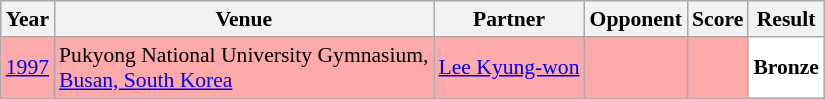<table class="sortable wikitable" style="font-size: 90%;">
<tr>
<th>Year</th>
<th>Venue</th>
<th>Partner</th>
<th>Opponent</th>
<th>Score</th>
<th>Result</th>
</tr>
<tr style="background:#FFAAAA">
<td align="center"><a href='#'>1997</a></td>
<td align="left">Pukyong National University Gymnasium,<br><a href='#'>Busan, South Korea</a></td>
<td align="left"> <a href='#'>Lee Kyung-won</a></td>
<td align="left"></td>
<td align="left"></td>
<td style="text-align:left; background:white"> <strong>Bronze</strong></td>
</tr>
</table>
